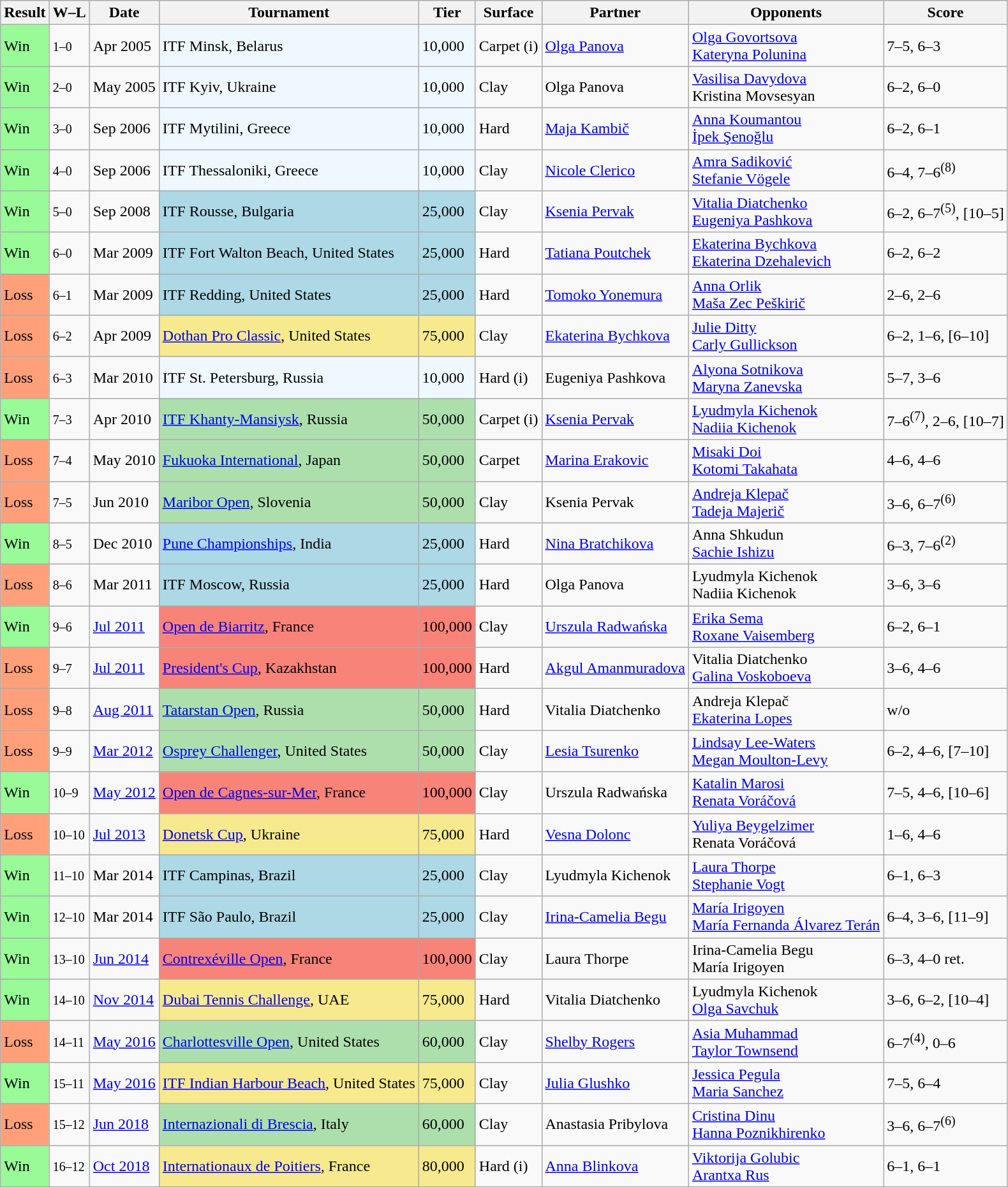<table class="sortable wikitable">
<tr>
<th>Result</th>
<th class="unsortable">W–L</th>
<th>Date</th>
<th>Tournament</th>
<th>Tier</th>
<th>Surface</th>
<th>Partner</th>
<th>Opponents</th>
<th class="unsortable">Score</th>
</tr>
<tr>
<td style="background:#98fb98;">Win</td>
<td><small>1–0</small></td>
<td>Apr 2005</td>
<td bgcolor=f0f8ff>ITF Minsk, Belarus</td>
<td bgcolor=f0f8ff>10,000</td>
<td>Carpet (i)</td>
<td> <a href='#'>Olga Panova</a></td>
<td> <a href='#'>Olga Govortsova</a> <br>  <a href='#'>Kateryna Polunina</a></td>
<td>7–5, 6–3</td>
</tr>
<tr>
<td style="background:#98fb98;">Win</td>
<td><small>2–0</small></td>
<td>May 2005</td>
<td bgcolor=f0f8ff>ITF Kyiv, Ukraine</td>
<td bgcolor=f0f8ff>10,000</td>
<td>Clay</td>
<td> Olga Panova</td>
<td> <a href='#'>Vasilisa Davydova</a> <br>  Kristina Movsesyan</td>
<td>6–2, 6–0</td>
</tr>
<tr>
<td style="background:#98fb98;">Win</td>
<td><small>3–0</small></td>
<td>Sep 2006</td>
<td bgcolor=f0f8ff>ITF Mytilini, Greece</td>
<td bgcolor=f0f8ff>10,000</td>
<td>Hard</td>
<td> <a href='#'>Maja Kambič</a></td>
<td> <a href='#'>Anna Koumantou</a> <br>  <a href='#'>İpek Şenoğlu</a></td>
<td>6–2, 6–1</td>
</tr>
<tr>
<td style="background:#98fb98;">Win</td>
<td><small>4–0</small></td>
<td>Sep 2006</td>
<td bgcolor=f0f8ff>ITF Thessaloniki, Greece</td>
<td bgcolor=f0f8ff>10,000</td>
<td>Clay</td>
<td> <a href='#'>Nicole Clerico</a></td>
<td> <a href='#'>Amra Sadiković</a> <br>  <a href='#'>Stefanie Vögele</a></td>
<td>6–4, 7–6<sup>(8)</sup></td>
</tr>
<tr>
<td style="background:#98fb98;">Win</td>
<td><small>5–0</small></td>
<td>Sep 2008</td>
<td bgcolor=lightblue>ITF Rousse, Bulgaria</td>
<td bgcolor=lightblue>25,000</td>
<td>Clay</td>
<td> <a href='#'>Ksenia Pervak</a></td>
<td> <a href='#'>Vitalia Diatchenko</a> <br>  <a href='#'>Eugeniya Pashkova</a></td>
<td>6–2, 6–7<sup>(5)</sup>, [10–5]</td>
</tr>
<tr>
<td style="background:#98fb98;">Win</td>
<td><small>6–0</small></td>
<td>Mar 2009</td>
<td bgcolor=lightblue>ITF Fort Walton Beach, United States</td>
<td bgcolor=lightblue>25,000</td>
<td>Hard</td>
<td> <a href='#'>Tatiana Poutchek</a></td>
<td> <a href='#'>Ekaterina Bychkova</a> <br>  <a href='#'>Ekaterina Dzehalevich</a></td>
<td>6–2, 6–2</td>
</tr>
<tr>
<td bgcolor=FFA07A>Loss</td>
<td><small>6–1</small></td>
<td>Mar 2009</td>
<td bgcolor=lightblue>ITF Redding, United States</td>
<td bgcolor=lightblue>25,000</td>
<td>Hard</td>
<td> <a href='#'>Tomoko Yonemura</a></td>
<td> <a href='#'>Anna Orlik</a> <br>  <a href='#'>Maša Zec Peškirič</a></td>
<td>2–6, 2–6</td>
</tr>
<tr>
<td bgcolor=FFA07A>Loss</td>
<td><small>6–2</small></td>
<td>Apr 2009</td>
<td bgcolor=f7e98e><a href='#'>Dothan Pro Classic</a>, United States</td>
<td bgcolor=f7e98e>75,000</td>
<td>Clay</td>
<td> <a href='#'>Ekaterina Bychkova</a></td>
<td> <a href='#'>Julie Ditty</a> <br>  <a href='#'>Carly Gullickson</a></td>
<td>6–2, 1–6, [6–10]</td>
</tr>
<tr>
<td bgcolor=FFA07A>Loss</td>
<td><small>6–3</small></td>
<td>Mar 2010</td>
<td bgcolor=f0f8ff>ITF St. Petersburg, Russia</td>
<td bgcolor=f0f8ff>10,000</td>
<td>Hard (i)</td>
<td> Eugeniya Pashkova</td>
<td> <a href='#'>Alyona Sotnikova</a> <br>  <a href='#'>Maryna Zanevska</a></td>
<td>5–7, 3–6</td>
</tr>
<tr>
<td style="background:#98fb98;">Win</td>
<td><small>7–3</small></td>
<td>Apr 2010</td>
<td bgcolor=addfad><a href='#'>ITF Khanty-Mansiysk</a>, Russia</td>
<td bgcolor=addfad>50,000</td>
<td>Carpet (i)</td>
<td> <a href='#'>Ksenia Pervak</a></td>
<td> <a href='#'>Lyudmyla Kichenok</a> <br>  <a href='#'>Nadiia Kichenok</a></td>
<td>7–6<sup>(7)</sup>, 2–6, [10–7]</td>
</tr>
<tr>
<td bgcolor=FFA07A>Loss</td>
<td><small>7–4</small></td>
<td>May 2010</td>
<td bgcolor=addfad><a href='#'>Fukuoka International</a>, Japan</td>
<td bgcolor=addfad>50,000</td>
<td>Carpet</td>
<td> <a href='#'>Marina Erakovic</a></td>
<td> <a href='#'>Misaki Doi</a> <br>  <a href='#'>Kotomi Takahata</a></td>
<td>4–6, 4–6</td>
</tr>
<tr>
<td bgcolor=FFA07A>Loss</td>
<td><small>7–5</small></td>
<td>Jun 2010</td>
<td bgcolor=addfad><a href='#'>Maribor Open</a>, Slovenia</td>
<td bgcolor=addfad>50,000</td>
<td>Clay</td>
<td> Ksenia Pervak</td>
<td> <a href='#'>Andreja Klepač</a> <br>  <a href='#'>Tadeja Majerič</a></td>
<td>3–6, 6–7<sup>(6)</sup></td>
</tr>
<tr>
<td style="background:#98fb98;">Win</td>
<td><small>8–5</small></td>
<td>Dec 2010</td>
<td bgcolor=lightblue><a href='#'>Pune Championships</a>, India</td>
<td bgcolor=lightblue>25,000</td>
<td>Hard</td>
<td> <a href='#'>Nina Bratchikova</a></td>
<td> Anna Shkudun <br>  <a href='#'>Sachie Ishizu</a></td>
<td>6–3, 7–6<sup>(2)</sup></td>
</tr>
<tr>
<td bgcolor=FFA07A>Loss</td>
<td><small>8–6</small></td>
<td>Mar 2011</td>
<td bgcolor=lightblue>ITF Moscow, Russia</td>
<td bgcolor=lightblue>25,000</td>
<td>Hard</td>
<td> Olga Panova</td>
<td> Lyudmyla Kichenok <br>  Nadiia Kichenok</td>
<td>3–6, 3–6</td>
</tr>
<tr>
<td style="background:#98fb98;">Win</td>
<td><small>9–6</small></td>
<td><a href='#'>Jul 2011</a></td>
<td bgcolor=f88379><a href='#'>Open de Biarritz</a>, France</td>
<td bgcolor=f88379>100,000</td>
<td>Clay</td>
<td> <a href='#'>Urszula Radwańska</a></td>
<td> <a href='#'>Erika Sema</a> <br>  <a href='#'>Roxane Vaisemberg</a></td>
<td>6–2, 6–1</td>
</tr>
<tr>
<td bgcolor=FFA07A>Loss</td>
<td><small>9–7</small></td>
<td><a href='#'>Jul 2011</a></td>
<td bgcolor=f88379><a href='#'>President's Cup</a>, Kazakhstan</td>
<td bgcolor=f88379>100,000</td>
<td>Hard</td>
<td> <a href='#'>Akgul Amanmuradova</a></td>
<td> Vitalia Diatchenko <br>  <a href='#'>Galina Voskoboeva</a></td>
<td>3–6, 4–6</td>
</tr>
<tr>
<td bgcolor=FFA07A>Loss</td>
<td><small>9–8</small></td>
<td><a href='#'>Aug 2011</a></td>
<td bgcolor=addfad><a href='#'>Tatarstan Open</a>, Russia</td>
<td bgcolor=addfad>50,000</td>
<td>Hard</td>
<td> Vitalia Diatchenko</td>
<td> Andreja Klepač <br>  <a href='#'>Ekaterina Lopes</a></td>
<td>w/o</td>
</tr>
<tr>
<td bgcolor=FFA07A>Loss</td>
<td><small>9–9</small></td>
<td><a href='#'>Mar 2012</a></td>
<td bgcolor=addfad><a href='#'>Osprey Challenger</a>, United States</td>
<td bgcolor=addfad>50,000</td>
<td>Clay</td>
<td> <a href='#'>Lesia Tsurenko</a></td>
<td> <a href='#'>Lindsay Lee-Waters</a> <br>  <a href='#'>Megan Moulton-Levy</a></td>
<td>6–2, 4–6, [7–10]</td>
</tr>
<tr>
<td style="background:#98fb98;">Win</td>
<td><small>10–9</small></td>
<td><a href='#'>May 2012</a></td>
<td bgcolor=f88379><a href='#'>Open de Cagnes-sur-Mer</a>, France</td>
<td bgcolor=f88379>100,000</td>
<td>Clay</td>
<td> Urszula Radwańska</td>
<td> <a href='#'>Katalin Marosi</a> <br>  <a href='#'>Renata Voráčová</a></td>
<td>7–5, 4–6, [10–6]</td>
</tr>
<tr>
<td bgcolor=FFA07A>Loss</td>
<td><small>10–10</small></td>
<td><a href='#'>Jul 2013</a></td>
<td bgcolor=f7e98e><a href='#'>Donetsk Cup</a>, Ukraine</td>
<td bgcolor=f7e98e>75,000</td>
<td>Hard</td>
<td> <a href='#'>Vesna Dolonc</a></td>
<td> <a href='#'>Yuliya Beygelzimer</a> <br>  Renata Voráčová</td>
<td>1–6, 4–6</td>
</tr>
<tr>
<td style="background:#98fb98;">Win</td>
<td><small>11–10</small></td>
<td>Mar 2014</td>
<td bgcolor=lightblue>ITF Campinas, Brazil</td>
<td bgcolor=lightblue>25,000</td>
<td>Clay</td>
<td> Lyudmyla Kichenok</td>
<td> <a href='#'>Laura Thorpe</a> <br>  <a href='#'>Stephanie Vogt</a></td>
<td>6–1, 6–3</td>
</tr>
<tr>
<td style="background:#98fb98;">Win</td>
<td><small>12–10</small></td>
<td>Mar 2014</td>
<td bgcolor=lightblue>ITF São Paulo, Brazil</td>
<td bgcolor=lightblue>25,000</td>
<td>Clay</td>
<td> <a href='#'>Irina-Camelia Begu</a></td>
<td> <a href='#'>María Irigoyen</a> <br>  <a href='#'>María Fernanda Álvarez Terán</a></td>
<td>6–4, 3–6, [11–9]</td>
</tr>
<tr>
<td style="background:#98fb98;">Win</td>
<td><small>13–10</small></td>
<td><a href='#'>Jun 2014</a></td>
<td bgcolor=f88379><a href='#'>Contrexéville Open</a>, France</td>
<td bgcolor=f88379>100,000</td>
<td>Clay</td>
<td> Laura Thorpe</td>
<td> Irina-Camelia Begu <br>  María Irigoyen</td>
<td>6–3, 4–0 ret.</td>
</tr>
<tr>
<td style="background:#98fb98;">Win</td>
<td><small>14–10</small></td>
<td><a href='#'>Nov 2014</a></td>
<td bgcolor=f7e98e><a href='#'>Dubai Tennis Challenge</a>, UAE</td>
<td bgcolor=f7e98e>75,000</td>
<td>Hard</td>
<td> Vitalia Diatchenko</td>
<td> Lyudmyla Kichenok <br>  <a href='#'>Olga Savchuk</a></td>
<td>3–6, 6–2, [10–4]</td>
</tr>
<tr>
<td bgcolor="FFA07A">Loss</td>
<td><small>14–11</small></td>
<td><a href='#'>May 2016</a></td>
<td bgcolor=addfad><a href='#'>Charlottesville Open</a>, United States</td>
<td bgcolor=addfad>60,000</td>
<td>Clay</td>
<td> <a href='#'>Shelby Rogers</a></td>
<td> <a href='#'>Asia Muhammad</a> <br>  <a href='#'>Taylor Townsend</a></td>
<td>6–7<sup>(4)</sup>, 0–6</td>
</tr>
<tr>
<td style="background:#98fb98;">Win</td>
<td><small>15–11</small></td>
<td><a href='#'>May 2016</a></td>
<td bgcolor=f7e98e><a href='#'>ITF Indian Harbour Beach</a>, United States</td>
<td bgcolor=f7e98e>75,000</td>
<td>Clay</td>
<td> <a href='#'>Julia Glushko</a></td>
<td> <a href='#'>Jessica Pegula</a> <br>  <a href='#'>Maria Sanchez</a></td>
<td>7–5, 6–4</td>
</tr>
<tr>
<td bgcolor="FFA07A">Loss</td>
<td><small>15–12</small></td>
<td><a href='#'>Jun 2018</a></td>
<td bgcolor=addfad><a href='#'>Internazionali di Brescia</a>, Italy</td>
<td bgcolor=addfad>60,000</td>
<td>Clay</td>
<td> Anastasia Pribylova</td>
<td> <a href='#'>Cristina Dinu</a> <br>  <a href='#'>Hanna Poznikhirenko</a></td>
<td>3–6, 6–7<sup>(6)</sup></td>
</tr>
<tr>
<td style="background:#98fb98;">Win</td>
<td><small>16–12</small></td>
<td><a href='#'>Oct 2018</a></td>
<td bgcolor=f7e98e><a href='#'>Internationaux de Poitiers</a>, France</td>
<td bgcolor=f7e98e>80,000</td>
<td>Hard (i)</td>
<td> <a href='#'>Anna Blinkova</a></td>
<td> <a href='#'>Viktorija Golubic</a> <br>  <a href='#'>Arantxa Rus</a></td>
<td>6–1, 6–1</td>
</tr>
</table>
